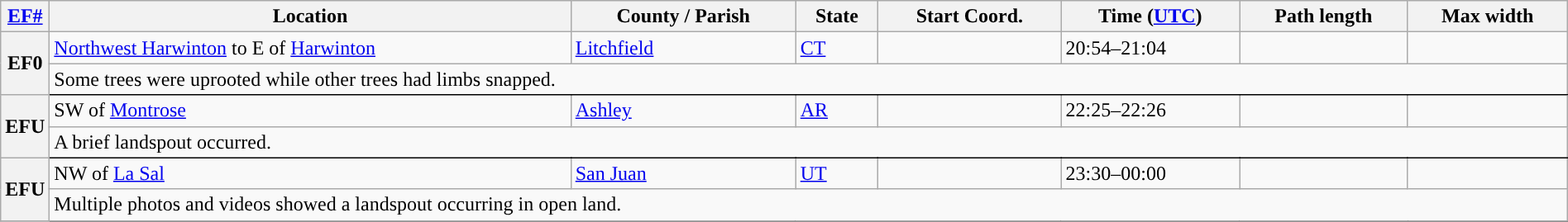<table class="wikitable sortable" style="width:100%;">
<tr>
<th scope="col" width="2%" align="center"><a href='#'>EF#</a></th>
<th scope="col" align="center" class="unsortable">Location</th>
<th scope="col" align="center" class="unsortable">County / Parish</th>
<th scope="col" align="center">State</th>
<th scope="col" align="center">Start Coord.</th>
<th scope="col" align="center">Time (<a href='#'>UTC</a>)</th>
<th scope="col" align="center">Path length</th>
<th scope="col" align="center">Max width</th>
</tr>
<tr>
<th scope="row" rowspan="2" style="background-color:#">EF0</th>
<td><a href='#'>Northwest Harwinton</a> to E of <a href='#'>Harwinton</a></td>
<td><a href='#'>Litchfield</a></td>
<td><a href='#'>CT</a></td>
<td></td>
<td>20:54–21:04</td>
<td></td>
<td></td>
</tr>
<tr class="expand-child">
<td colspan="8" style=" border-bottom: 1px solid black;">Some trees were uprooted while other trees had limbs snapped.</td>
</tr>
<tr>
<th scope="row" rowspan="2" style="background-color:#">EFU</th>
<td>SW of <a href='#'>Montrose</a></td>
<td><a href='#'>Ashley</a></td>
<td><a href='#'>AR</a></td>
<td></td>
<td>22:25–22:26</td>
<td></td>
<td></td>
</tr>
<tr class="expand-child">
<td colspan="8" style=" border-bottom: 1px solid black;">A brief landspout occurred.</td>
</tr>
<tr>
<th scope="row" rowspan="2" style="background-color:#">EFU</th>
<td>NW of <a href='#'>La Sal</a></td>
<td><a href='#'>San Juan</a></td>
<td><a href='#'>UT</a></td>
<td></td>
<td>23:30–00:00</td>
<td></td>
<td></td>
</tr>
<tr class="expand-child">
<td colspan="8" style=" border-bottom: 1px solid black;">Multiple photos and videos showed a landspout occurring in open land.</td>
</tr>
<tr>
</tr>
</table>
